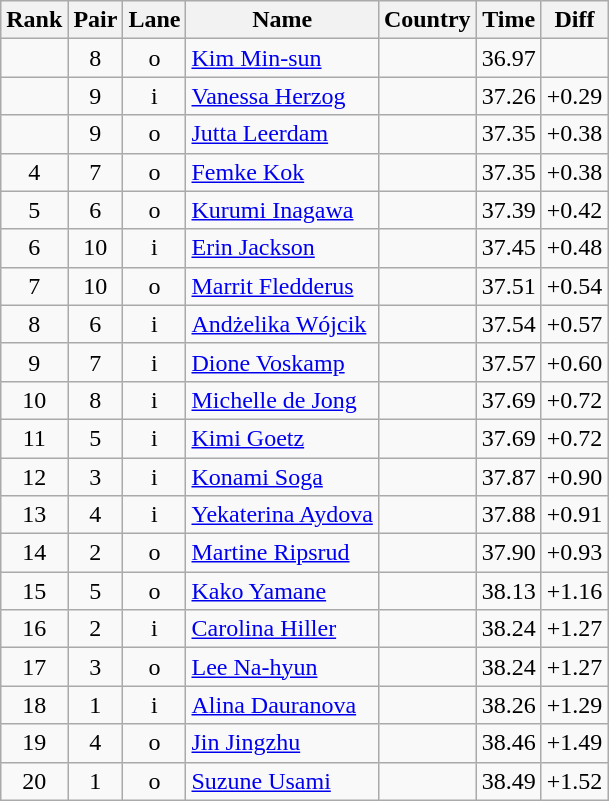<table class="wikitable sortable" style="text-align:center">
<tr>
<th>Rank</th>
<th>Pair</th>
<th>Lane</th>
<th>Name</th>
<th>Country</th>
<th>Time</th>
<th>Diff</th>
</tr>
<tr>
<td></td>
<td>8</td>
<td>o</td>
<td align=left><a href='#'>Kim Min-sun</a></td>
<td align=left></td>
<td>36.97</td>
<td></td>
</tr>
<tr>
<td></td>
<td>9</td>
<td>i</td>
<td align=left><a href='#'>Vanessa Herzog</a></td>
<td align=left></td>
<td>37.26</td>
<td>+0.29</td>
</tr>
<tr>
<td></td>
<td>9</td>
<td>o</td>
<td align=left><a href='#'>Jutta Leerdam</a></td>
<td align=left></td>
<td>37.35</td>
<td>+0.38</td>
</tr>
<tr>
<td>4</td>
<td>7</td>
<td>o</td>
<td align=left><a href='#'>Femke Kok</a></td>
<td align=left></td>
<td>37.35</td>
<td>+0.38</td>
</tr>
<tr>
<td>5</td>
<td>6</td>
<td>o</td>
<td align=left><a href='#'>Kurumi Inagawa</a></td>
<td align=left></td>
<td>37.39</td>
<td>+0.42</td>
</tr>
<tr>
<td>6</td>
<td>10</td>
<td>i</td>
<td align=left><a href='#'>Erin Jackson</a></td>
<td align=left></td>
<td>37.45</td>
<td>+0.48</td>
</tr>
<tr>
<td>7</td>
<td>10</td>
<td>o</td>
<td align=left><a href='#'>Marrit Fledderus</a></td>
<td align=left></td>
<td>37.51</td>
<td>+0.54</td>
</tr>
<tr>
<td>8</td>
<td>6</td>
<td>i</td>
<td align=left><a href='#'>Andżelika Wójcik</a></td>
<td align=left></td>
<td>37.54</td>
<td>+0.57</td>
</tr>
<tr>
<td>9</td>
<td>7</td>
<td>i</td>
<td align=left><a href='#'>Dione Voskamp</a></td>
<td align=left></td>
<td>37.57</td>
<td>+0.60</td>
</tr>
<tr>
<td>10</td>
<td>8</td>
<td>i</td>
<td align=left><a href='#'>Michelle de Jong</a></td>
<td align=left></td>
<td>37.69</td>
<td>+0.72</td>
</tr>
<tr>
<td>11</td>
<td>5</td>
<td>i</td>
<td align=left><a href='#'>Kimi Goetz</a></td>
<td align=left></td>
<td>37.69</td>
<td>+0.72</td>
</tr>
<tr>
<td>12</td>
<td>3</td>
<td>i</td>
<td align=left><a href='#'>Konami Soga</a></td>
<td align=left></td>
<td>37.87</td>
<td>+0.90</td>
</tr>
<tr>
<td>13</td>
<td>4</td>
<td>i</td>
<td align=left><a href='#'>Yekaterina Aydova</a></td>
<td align=left></td>
<td>37.88</td>
<td>+0.91</td>
</tr>
<tr>
<td>14</td>
<td>2</td>
<td>o</td>
<td align=left><a href='#'>Martine Ripsrud</a></td>
<td align=left></td>
<td>37.90</td>
<td>+0.93</td>
</tr>
<tr>
<td>15</td>
<td>5</td>
<td>o</td>
<td align=left><a href='#'>Kako Yamane</a></td>
<td align=left></td>
<td>38.13</td>
<td>+1.16</td>
</tr>
<tr>
<td>16</td>
<td>2</td>
<td>i</td>
<td align=left><a href='#'>Carolina Hiller</a></td>
<td align=left></td>
<td>38.24</td>
<td>+1.27</td>
</tr>
<tr>
<td>17</td>
<td>3</td>
<td>o</td>
<td align=left><a href='#'>Lee Na-hyun</a></td>
<td align=left></td>
<td>38.24</td>
<td>+1.27</td>
</tr>
<tr>
<td>18</td>
<td>1</td>
<td>i</td>
<td align=left><a href='#'>Alina Dauranova</a></td>
<td align=left></td>
<td>38.26</td>
<td>+1.29</td>
</tr>
<tr>
<td>19</td>
<td>4</td>
<td>o</td>
<td align=left><a href='#'>Jin Jingzhu</a></td>
<td align=left></td>
<td>38.46</td>
<td>+1.49</td>
</tr>
<tr>
<td>20</td>
<td>1</td>
<td>o</td>
<td align=left><a href='#'>Suzune Usami</a></td>
<td align=left></td>
<td>38.49</td>
<td>+1.52</td>
</tr>
</table>
